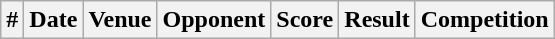<table class="wikitable">
<tr>
<th>#</th>
<th>Date</th>
<th>Venue</th>
<th>Opponent</th>
<th>Score</th>
<th>Result</th>
<th>Competition<br>

</th>
</tr>
</table>
